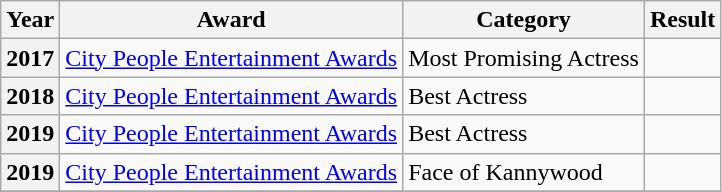<table class="wikitable sortable">
<tr>
<th>Year</th>
<th>Award</th>
<th>Category</th>
<th>Result</th>
</tr>
<tr>
<th>2017</th>
<td><a href='#'>City People Entertainment Awards</a></td>
<td>Most Promising Actress</td>
<td></td>
</tr>
<tr>
<th>2018</th>
<td><a href='#'>City People Entertainment Awards</a></td>
<td>Best Actress </td>
<td></td>
</tr>
<tr>
<th>2019</th>
<td><a href='#'>City People Entertainment Awards</a></td>
<td>Best Actress</td>
<td></td>
</tr>
<tr>
<th>2019</th>
<td><a href='#'>City People Entertainment Awards</a></td>
<td>Face of Kannywood</td>
<td></td>
</tr>
<tr>
</tr>
</table>
